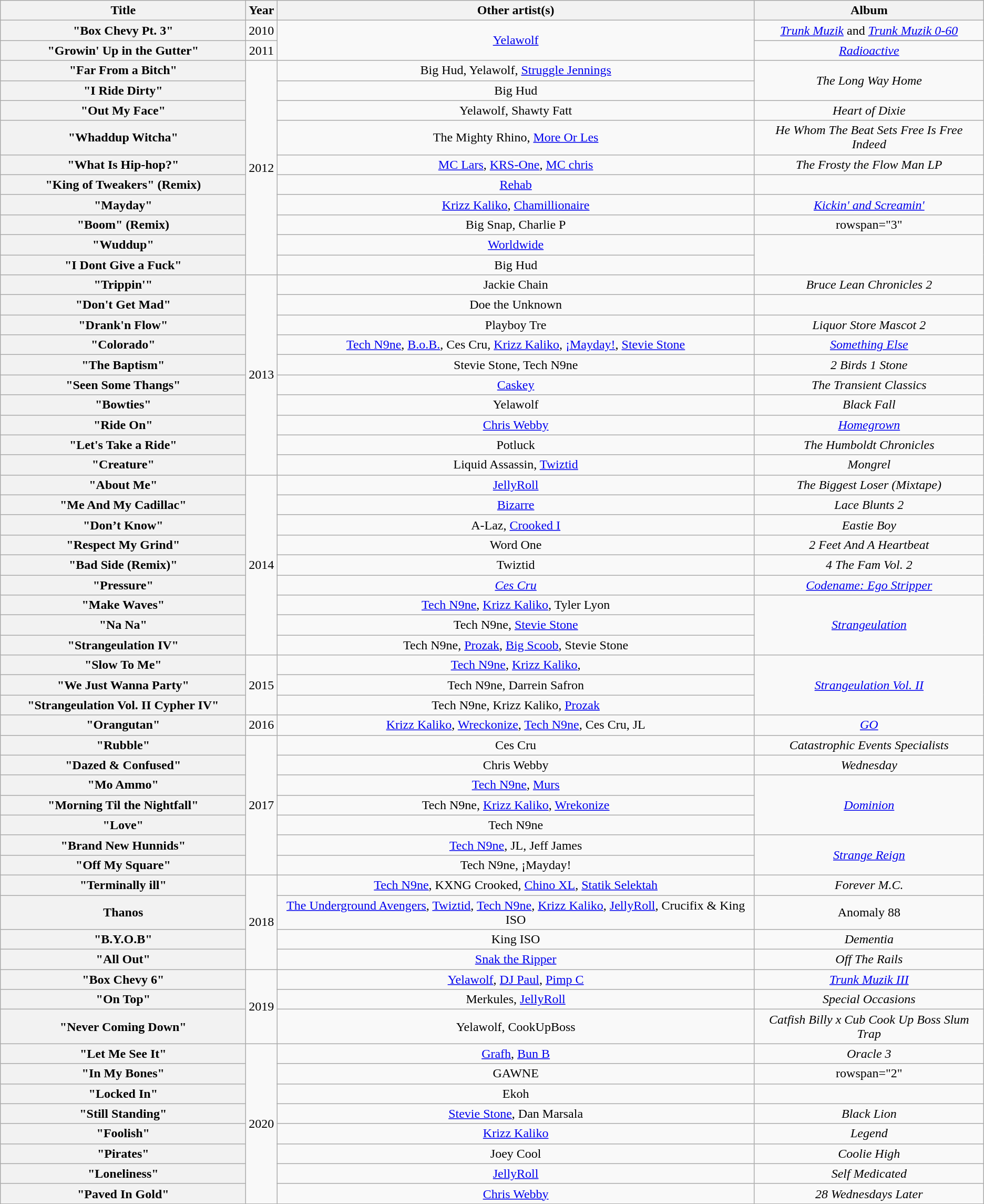<table class="wikitable plainrowheaders" style="text-align:center;">
<tr>
<th scope="col" style="width:19em;">Title</th>
<th scope="col">Year</th>
<th scope="col">Other artist(s)</th>
<th scope="col">Album</th>
</tr>
<tr>
<th scope="row">"Box Chevy Pt. 3"</th>
<td>2010</td>
<td rowspan="2"><a href='#'>Yelawolf</a></td>
<td><em><a href='#'>Trunk Muzik</a></em> and <em><a href='#'>Trunk Muzik 0-60</a></em></td>
</tr>
<tr>
<th scope="row">"Growin' Up in the Gutter"</th>
<td>2011</td>
<td><em><a href='#'>Radioactive</a></em></td>
</tr>
<tr>
<th scope="row">"Far From a Bitch"</th>
<td rowspan="10">2012</td>
<td>Big Hud, Yelawolf, <a href='#'>Struggle Jennings</a></td>
<td rowspan="2"><em>The Long Way Home</em></td>
</tr>
<tr>
<th scope="row">"I Ride Dirty"</th>
<td>Big Hud</td>
</tr>
<tr>
<th scope="row">"Out My Face"</th>
<td>Yelawolf, Shawty Fatt</td>
<td><em>Heart of Dixie</em></td>
</tr>
<tr>
<th scope="row">"Whaddup Witcha"</th>
<td>The Mighty Rhino, <a href='#'>More Or Les</a></td>
<td><em>He Whom The Beat Sets Free Is Free Indeed</em></td>
</tr>
<tr>
<th scope="row">"What Is Hip-hop?"</th>
<td><a href='#'>MC Lars</a>, <a href='#'>KRS-One</a>, <a href='#'>MC chris</a></td>
<td><em>The Frosty the Flow Man LP</em></td>
</tr>
<tr>
<th scope="row">"King of Tweakers" (Remix)</th>
<td><a href='#'>Rehab</a></td>
<td></td>
</tr>
<tr>
<th scope="row">"Mayday" </th>
<td><a href='#'>Krizz Kaliko</a>, <a href='#'>Chamillionaire</a></td>
<td><em><a href='#'>Kickin' and Screamin'</a></em></td>
</tr>
<tr>
<th scope="row">"Boom" (Remix)</th>
<td>Big Snap, Charlie P</td>
<td>rowspan="3" </td>
</tr>
<tr>
<th scope="row">"Wuddup"</th>
<td><a href='#'>Worldwide</a></td>
</tr>
<tr>
<th scope="row">"I Dont Give a Fuck"</th>
<td>Big Hud</td>
</tr>
<tr>
<th scope="row">"Trippin'"</th>
<td rowspan="10">2013</td>
<td>Jackie Chain</td>
<td><em>Bruce Lean Chronicles 2</em></td>
</tr>
<tr>
<th scope="row">"Don't Get Mad"</th>
<td>Doe the Unknown</td>
<td></td>
</tr>
<tr>
<th scope="row">"Drank'n Flow"</th>
<td>Playboy Tre</td>
<td><em>Liquor Store Mascot 2</em></td>
</tr>
<tr>
<th scope="row">"Colorado"</th>
<td><a href='#'>Tech N9ne</a>, <a href='#'>B.o.B.</a>, Ces Cru, <a href='#'>Krizz Kaliko</a>, <a href='#'>¡Mayday!</a>, <a href='#'>Stevie Stone</a></td>
<td><em><a href='#'>Something Else</a></em></td>
</tr>
<tr>
<th scope="row">"The Baptism"</th>
<td>Stevie Stone, Tech N9ne</td>
<td><em>2 Birds 1 Stone</em></td>
</tr>
<tr>
<th scope="row">"Seen Some Thangs"</th>
<td><a href='#'>Caskey</a></td>
<td><em>The Transient Classics</em></td>
</tr>
<tr>
<th scope="row">"Bowties"</th>
<td>Yelawolf</td>
<td><em>Black Fall</em></td>
</tr>
<tr>
<th scope="row">"Ride On"</th>
<td><a href='#'>Chris Webby</a></td>
<td><em><a href='#'>Homegrown</a></em></td>
</tr>
<tr>
<th scope="row">"Let's Take a Ride"</th>
<td>Potluck</td>
<td><em>The Humboldt Chronicles</em></td>
</tr>
<tr>
<th scope="row">"Creature"</th>
<td>Liquid Assassin, <a href='#'>Twiztid</a></td>
<td><em>Mongrel</em></td>
</tr>
<tr>
<th scope="row">"About Me"</th>
<td rowspan="9">2014</td>
<td><a href='#'>JellyRoll</a></td>
<td><em>The Biggest Loser (Mixtape)</em></td>
</tr>
<tr>
<th scope="row">"Me And My Cadillac"</th>
<td><a href='#'>Bizarre</a></td>
<td><em>Lace Blunts 2</em></td>
</tr>
<tr>
<th scope="row">"Don’t Know"</th>
<td>A-Laz, <a href='#'>Crooked I</a></td>
<td><em>Eastie Boy</em></td>
</tr>
<tr>
<th scope="row">"Respect My Grind"</th>
<td>Word One</td>
<td><em>2 Feet And A Heartbeat</em></td>
</tr>
<tr>
<th scope="row">"Bad Side (Remix)"</th>
<td>Twiztid</td>
<td><em>4 The Fam Vol. 2</em></td>
</tr>
<tr>
<th scope="row">"Pressure"</th>
<td><em><a href='#'>Ces Cru</a></em></td>
<td><em><a href='#'>Codename: Ego Stripper</a></em></td>
</tr>
<tr>
<th scope="row">"Make Waves"</th>
<td><a href='#'>Tech N9ne</a>, <a href='#'>Krizz Kaliko</a>, Tyler Lyon</td>
<td rowspan="3"><em><a href='#'>Strangeulation</a></em></td>
</tr>
<tr>
<th scope="row">"Na Na"</th>
<td>Tech N9ne, <a href='#'>Stevie Stone</a></td>
</tr>
<tr>
<th scope="row">"Strangeulation IV"</th>
<td>Tech N9ne, <a href='#'>Prozak</a>, <a href='#'>Big Scoob</a>, Stevie Stone</td>
</tr>
<tr>
<th scope="row">"Slow To Me"</th>
<td rowspan="3">2015</td>
<td><a href='#'>Tech N9ne</a>, <a href='#'>Krizz Kaliko</a>,</td>
<td rowspan="3"><em><a href='#'>Strangeulation Vol. II</a></em></td>
</tr>
<tr>
<th Scope="row">"We Just Wanna Party"</th>
<td>Tech N9ne, Darrein Safron</td>
</tr>
<tr>
<th scope="row">"Strangeulation Vol. II Cypher IV"</th>
<td>Tech N9ne, Krizz Kaliko, <a href='#'>Prozak</a></td>
</tr>
<tr>
<th scope="row">"Orangutan"</th>
<td rowspan="1">2016</td>
<td><a href='#'>Krizz Kaliko</a>, <a href='#'>Wreckonize</a>, <a href='#'>Tech N9ne</a>, Ces Cru, JL</td>
<td><em><a href='#'>GO</a></em></td>
</tr>
<tr>
<th scope="row">"Rubble"</th>
<td rowspan="7">2017</td>
<td>Ces Cru</td>
<td><em>Catastrophic Events Specialists </em></td>
</tr>
<tr>
<th scope="row">"Dazed & Confused"</th>
<td>Chris Webby</td>
<td><em>Wednesday</em></td>
</tr>
<tr>
<th scope="row">"Mo Ammo"</th>
<td><a href='#'>Tech N9ne</a>, <a href='#'>Murs</a></td>
<td rowspan="3"><em><a href='#'>Dominion</a></em></td>
</tr>
<tr>
<th scope="row">"Morning Til the Nightfall"</th>
<td>Tech N9ne, <a href='#'>Krizz Kaliko</a>, <a href='#'>Wrekonize</a></td>
</tr>
<tr>
<th scope="row">"Love"</th>
<td>Tech N9ne</td>
</tr>
<tr>
<th scope="row">"Brand New Hunnids"</th>
<td><a href='#'>Tech N9ne</a>, JL, Jeff James</td>
<td rowspan="2"><em><a href='#'>Strange Reign</a></em></td>
</tr>
<tr>
<th scope="row">"Off My Square"</th>
<td>Tech N9ne, ¡Mayday!</td>
</tr>
<tr>
<th scope="row">"Terminally ill"</th>
<td rowspan="4">2018</td>
<td><a href='#'>Tech N9ne</a>, KXNG Crooked, <a href='#'>Chino XL</a>, <a href='#'>Statik Selektah</a></td>
<td><em>Forever M.C.</em></td>
</tr>
<tr>
<th scope="row">Thanos</th>
<td><a href='#'>The Underground Avengers</a>, <a href='#'>Twiztid</a>, <a href='#'>Tech N9ne</a>, <a href='#'>Krizz Kaliko</a>, <a href='#'>JellyRoll</a>, Crucifix & King ISO</td>
<td>Anomaly 88</td>
</tr>
<tr>
<th scope="row">"B.Y.O.B"</th>
<td>King ISO</td>
<td><em>Dementia</em></td>
</tr>
<tr>
<th scope="row">"All Out"</th>
<td><a href='#'>Snak the Ripper</a></td>
<td><em>Off The Rails</em></td>
</tr>
<tr>
<th scope="row">"Box Chevy 6"</th>
<td rowspan="3">2019</td>
<td><a href='#'>Yelawolf</a>, <a href='#'>DJ Paul</a>, <a href='#'>Pimp C</a></td>
<td><em><a href='#'>Trunk Muzik III</a></em></td>
</tr>
<tr>
<th scope="row">"On Top"</th>
<td>Merkules, <a href='#'>JellyRoll</a></td>
<td><em>Special Occasions</em></td>
</tr>
<tr>
<th scope="row">"Never Coming Down"</th>
<td>Yelawolf, CookUpBoss</td>
<td><em>Catfish Billy x Cub Cook Up Boss Slum Trap</em></td>
</tr>
<tr>
<th scope="row">"Let Me See It"</th>
<td rowspan="8">2020</td>
<td><a href='#'>Grafh</a>, <a href='#'>Bun B</a></td>
<td><em>Oracle 3</em></td>
</tr>
<tr>
<th scope="row">"In My Bones"</th>
<td>GAWNE</td>
<td>rowspan="2" <em></em></td>
</tr>
<tr>
<th scope="row">"Locked In"</th>
<td>Ekoh</td>
</tr>
<tr>
<th scope="row">"Still Standing"</th>
<td><a href='#'>Stevie Stone</a>, Dan Marsala</td>
<td><em>Black Lion</em></td>
</tr>
<tr>
<th scope="row">"Foolish"</th>
<td><a href='#'>Krizz Kaliko</a></td>
<td><em>Legend</em></td>
</tr>
<tr>
<th scope="row">"Pirates"</th>
<td>Joey Cool</td>
<td><em>Coolie High</em></td>
</tr>
<tr>
<th scope="row">"Loneliness"</th>
<td><a href='#'>JellyRoll</a></td>
<td><em>Self Medicated</em></td>
</tr>
<tr>
<th scope="row">"Paved In Gold"</th>
<td><a href='#'>Chris Webby</a></td>
<td><em>28 Wednesdays Later</em></td>
</tr>
</table>
